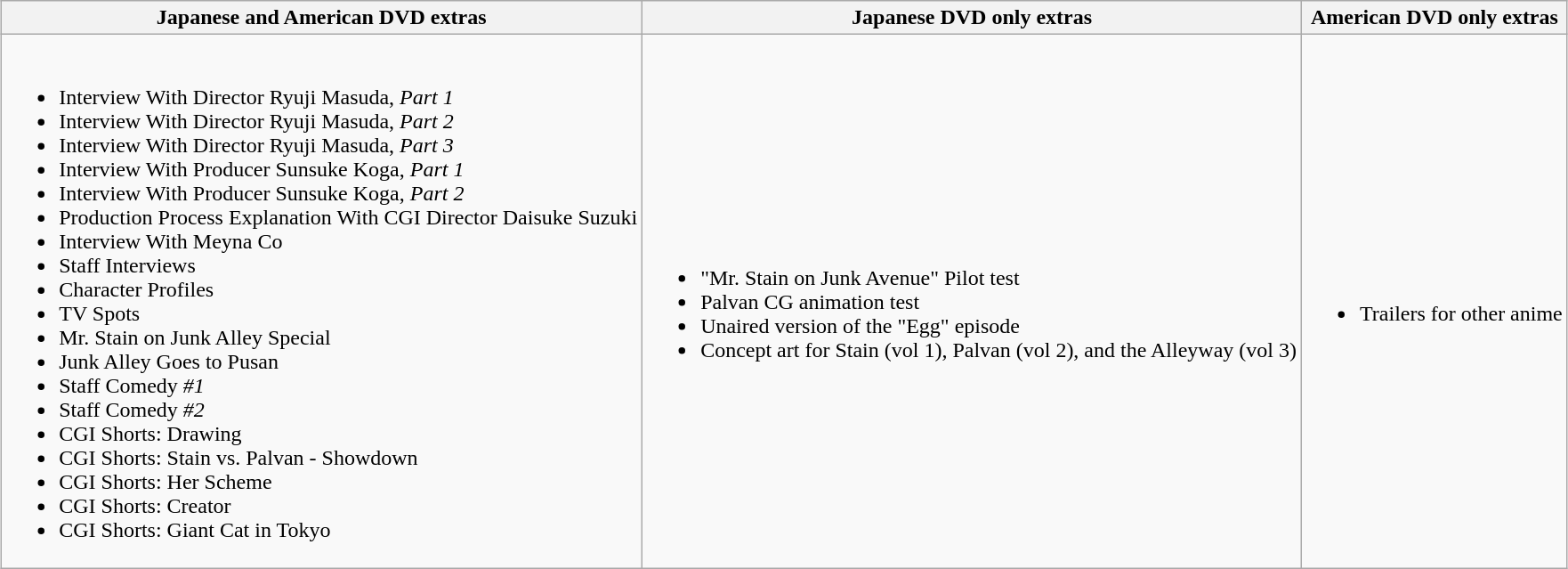<table class="wikitable" style="margin: 1em auto 1em auto">
<tr>
<th>Japanese and American DVD extras</th>
<th>Japanese DVD only extras</th>
<th>American DVD only extras</th>
</tr>
<tr>
<td><br><ul><li>Interview With Director Ryuji Masuda, <em>Part 1</em></li><li>Interview With Director Ryuji Masuda, <em>Part 2</em></li><li>Interview With Director Ryuji Masuda, <em>Part 3</em></li><li>Interview With Producer Sunsuke Koga, <em>Part 1</em></li><li>Interview With Producer Sunsuke Koga, <em>Part 2</em></li><li>Production Process Explanation With CGI Director Daisuke Suzuki</li><li>Interview With Meyna Co</li><li>Staff Interviews</li><li>Character Profiles</li><li>TV Spots</li><li>Mr. Stain on Junk Alley Special</li><li>Junk Alley Goes to Pusan</li><li>Staff Comedy <em>#1</em></li><li>Staff Comedy <em>#2</em></li><li>CGI Shorts: Drawing</li><li>CGI Shorts: Stain vs. Palvan - Showdown</li><li>CGI Shorts: Her Scheme</li><li>CGI Shorts: Creator</li><li>CGI Shorts: Giant Cat in Tokyo</li></ul></td>
<td><br><ul><li>"Mr. Stain on Junk Avenue" Pilot test</li><li>Palvan CG animation test</li><li>Unaired version of the "Egg" episode</li><li>Concept art for Stain (vol 1), Palvan (vol 2), and the Alleyway (vol 3)</li></ul></td>
<td><br><ul><li>Trailers for other anime</li></ul></td>
</tr>
</table>
